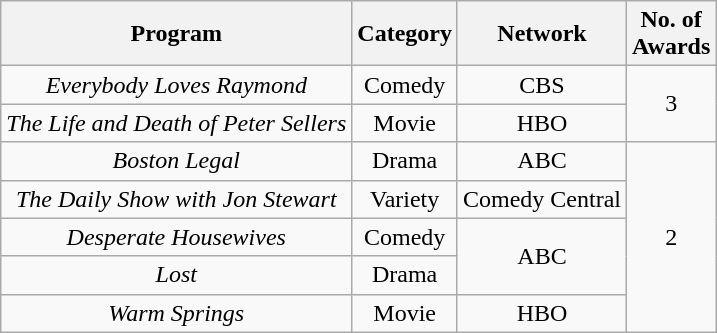<table class="wikitable">
<tr>
<th>Program</th>
<th>Category</th>
<th>Network</th>
<th>No. of<br>Awards</th>
</tr>
<tr style="text-align:center">
<td><em>Everybody Loves Raymond</em></td>
<td>Comedy</td>
<td>CBS</td>
<td rowspan="2">3</td>
</tr>
<tr style="text-align:center">
<td><em>The Life and Death of Peter Sellers</em></td>
<td>Movie</td>
<td>HBO</td>
</tr>
<tr style="text-align:center">
<td><em>Boston Legal</em></td>
<td>Drama</td>
<td>ABC</td>
<td rowspan="5">2</td>
</tr>
<tr style="text-align:center">
<td><em>The Daily Show with Jon Stewart</em></td>
<td>Variety</td>
<td>Comedy Central</td>
</tr>
<tr style="text-align:center">
<td><em>Desperate Housewives</em></td>
<td>Comedy</td>
<td rowspan="2">ABC</td>
</tr>
<tr style="text-align:center">
<td><em>Lost</em></td>
<td>Drama</td>
</tr>
<tr style="text-align:center">
<td><em>Warm Springs</em></td>
<td>Movie</td>
<td>HBO</td>
</tr>
</table>
